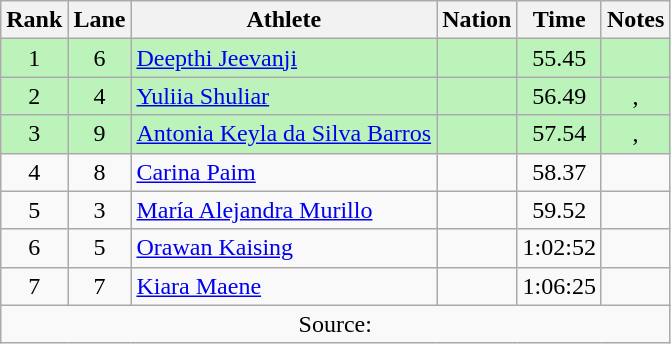<table class="wikitable sortable" style="text-align:center;">
<tr>
<th scope="col" style="width: 10px;">Rank</th>
<th scope="col" style="width: 10px;">Lane</th>
<th scope="col">Athlete</th>
<th scope="col">Nation</th>
<th scope="col">Time</th>
<th scope="col">Notes</th>
</tr>
<tr bgcolor="#bbf3bb">
<td>1</td>
<td>6</td>
<td align=left><a href='#'>Deepthi Jeevanji</a></td>
<td align=left></td>
<td>55.45</td>
<td></td>
</tr>
<tr bgcolor="#bbf3bb">
<td>2</td>
<td>4</td>
<td align=left><a href='#'>Yuliia Shuliar</a></td>
<td align=left></td>
<td>56.49</td>
<td>, </td>
</tr>
<tr bgcolor="#bbf3bb">
<td>3</td>
<td>9</td>
<td align=left><a href='#'>Antonia Keyla da Silva Barros</a></td>
<td align=left></td>
<td>57.54</td>
<td>, </td>
</tr>
<tr>
<td>4</td>
<td>8</td>
<td align=left><a href='#'>Carina Paim</a></td>
<td align=left></td>
<td>58.37</td>
<td></td>
</tr>
<tr>
<td>5</td>
<td>3</td>
<td align=left><a href='#'>María Alejandra Murillo</a></td>
<td align=left></td>
<td>59.52</td>
<td></td>
</tr>
<tr>
<td>6</td>
<td>5</td>
<td align=left><a href='#'>Orawan Kaising</a></td>
<td align=left></td>
<td>1:02:52</td>
<td></td>
</tr>
<tr>
<td>7</td>
<td>7</td>
<td align=left><a href='#'>Kiara Maene</a></td>
<td align=left></td>
<td>1:06:25</td>
<td></td>
</tr>
<tr class="sortbottom">
<td colspan = 6>Source:</td>
</tr>
</table>
